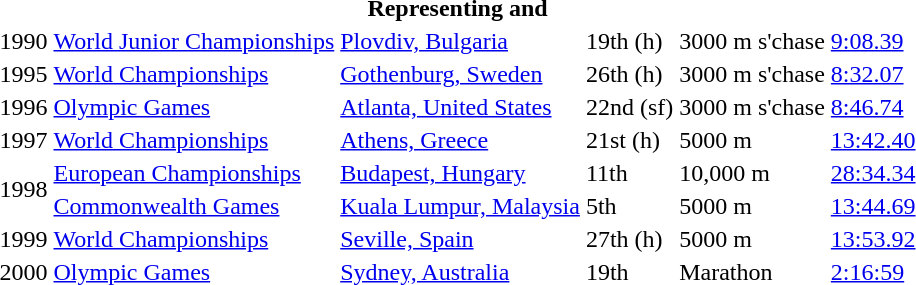<table>
<tr>
<th colspan="6">Representing  and </th>
</tr>
<tr>
<td>1990</td>
<td><a href='#'>World Junior Championships</a></td>
<td><a href='#'>Plovdiv, Bulgaria</a></td>
<td>19th (h)</td>
<td>3000 m s'chase</td>
<td><a href='#'>9:08.39</a></td>
</tr>
<tr>
<td>1995</td>
<td><a href='#'>World Championships</a></td>
<td><a href='#'>Gothenburg, Sweden</a></td>
<td>26th (h)</td>
<td>3000 m s'chase</td>
<td><a href='#'>8:32.07</a></td>
</tr>
<tr>
<td>1996</td>
<td><a href='#'>Olympic Games</a></td>
<td><a href='#'>Atlanta, United States</a></td>
<td>22nd (sf)</td>
<td>3000 m s'chase</td>
<td><a href='#'>8:46.74</a></td>
</tr>
<tr>
<td>1997</td>
<td><a href='#'>World Championships</a></td>
<td><a href='#'>Athens, Greece</a></td>
<td>21st (h)</td>
<td>5000 m</td>
<td><a href='#'>13:42.40</a></td>
</tr>
<tr>
<td rowspan=2>1998</td>
<td><a href='#'>European Championships</a></td>
<td><a href='#'>Budapest, Hungary</a></td>
<td>11th</td>
<td>10,000 m</td>
<td><a href='#'>28:34.34</a></td>
</tr>
<tr>
<td><a href='#'>Commonwealth Games</a></td>
<td><a href='#'>Kuala Lumpur, Malaysia</a></td>
<td>5th</td>
<td>5000 m</td>
<td><a href='#'>13:44.69</a></td>
</tr>
<tr>
<td>1999</td>
<td><a href='#'>World Championships</a></td>
<td><a href='#'>Seville, Spain</a></td>
<td>27th (h)</td>
<td>5000 m</td>
<td><a href='#'>13:53.92</a></td>
</tr>
<tr>
<td>2000</td>
<td><a href='#'>Olympic Games</a></td>
<td><a href='#'>Sydney, Australia</a></td>
<td>19th</td>
<td>Marathon</td>
<td><a href='#'>2:16:59</a></td>
</tr>
</table>
